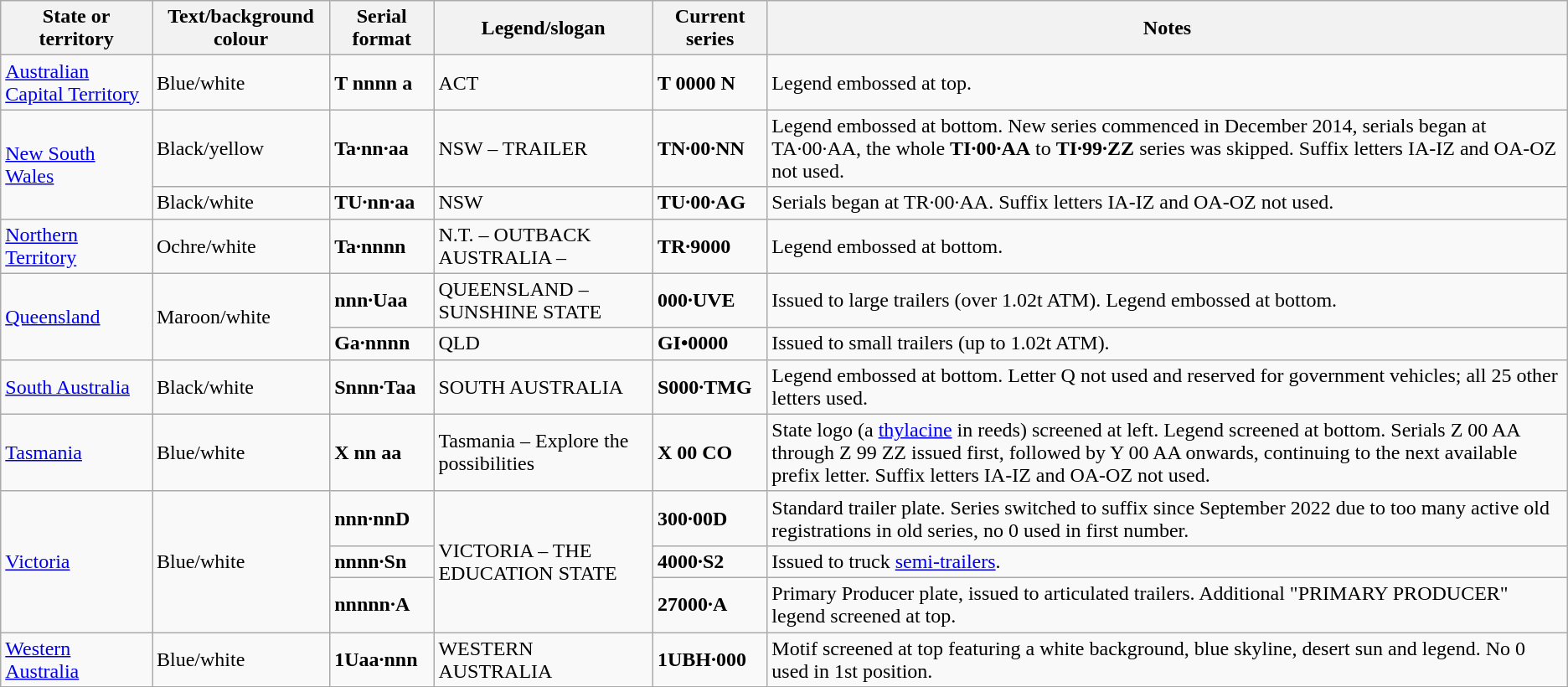<table class = "wikitable">
<tr>
<th>State or territory</th>
<th>Text/background colour</th>
<th>Serial format</th>
<th>Legend/slogan</th>
<th>Current series</th>
<th>Notes</th>
</tr>
<tr>
<td><a href='#'>Australian Capital Territory</a></td>
<td>Blue/white</td>
<td><span><strong>T nnnn a</strong></span></td>
<td>ACT</td>
<td><span><strong>T 0000 N</strong></span></td>
<td>Legend embossed at top.</td>
</tr>
<tr>
<td rowspan="2"><a href='#'>New South Wales</a></td>
<td>Black/yellow</td>
<td><span><strong>Ta·nn·aa</strong></span></td>
<td>NSW – TRAILER</td>
<td><span><strong>TN·00·NN</strong></span></td>
<td>Legend embossed at bottom. New series commenced in December 2014, serials began at TA·00·AA, the whole <span><strong>TI·00·AA</strong></span> to <span><strong>TI·99·ZZ</strong></span> series was skipped. Suffix letters IA-IZ and OA-OZ not used.</td>
</tr>
<tr>
<td>Black/white</td>
<td><span><strong>TU·nn·aa</strong></span></td>
<td>NSW</td>
<td><span><strong>TU·00·AG</strong></span></td>
<td>Serials began at TR·00·AA. Suffix letters IA-IZ and OA-OZ not used.</td>
</tr>
<tr>
<td><a href='#'>Northern Territory</a></td>
<td>Ochre/white</td>
<td><span><strong>Ta·nnnn</strong></span></td>
<td>N.T. – OUTBACK AUSTRALIA –</td>
<td><span><strong>TR·9000</strong></span></td>
<td>Legend embossed at bottom.</td>
</tr>
<tr>
<td rowspan="2"><a href='#'>Queensland</a></td>
<td rowspan="2">Maroon/white</td>
<td><span><strong>nnn·Uaa</strong></span></td>
<td>QUEENSLAND – SUNSHINE STATE</td>
<td><span><strong>000·UVE</strong></span></td>
<td>Issued to large trailers (over 1.02t ATM). Legend embossed at bottom.</td>
</tr>
<tr>
<td><span><strong>Ga·nnnn</strong></span></td>
<td>QLD</td>
<td><span><strong>GI•0000</strong></span></td>
<td>Issued to small trailers (up to 1.02t ATM).</td>
</tr>
<tr>
<td><a href='#'>South Australia</a></td>
<td>Black/white</td>
<td><span><strong>Snnn·Taa</strong></span></td>
<td>SOUTH AUSTRALIA</td>
<td><span><strong>S000·TMG</strong></span></td>
<td>Legend embossed at bottom. Letter Q not used and reserved for government vehicles; all 25 other letters used.</td>
</tr>
<tr>
<td><a href='#'>Tasmania</a></td>
<td>Blue/white</td>
<td><span><strong>X nn aa</strong></span></td>
<td>Tasmania – Explore the possibilities</td>
<td><span><strong>X 00 CO</strong></span></td>
<td>State logo (a <a href='#'>thylacine</a> in reeds) screened at left. Legend screened at bottom. Serials Z 00 AA through Z 99 ZZ issued first, followed by Y 00 AA onwards, continuing to the next available prefix letter. Suffix letters IA-IZ and OA-OZ not used.</td>
</tr>
<tr>
<td rowspan="3"><a href='#'>Victoria</a></td>
<td rowspan="3">Blue/white</td>
<td><span><strong>nnn·nnD</strong></span></td>
<td rowspan="3">VICTORIA – THE EDUCATION STATE</td>
<td><span><strong>300·00D</strong></span></td>
<td>Standard trailer plate. Series switched to suffix since September 2022 due to too many active old registrations in old series, no 0 used in first number.</td>
</tr>
<tr>
<td><span><strong>nnnn·Sn</strong></span></td>
<td><span><strong>4000·S2</strong></span></td>
<td>Issued to truck <a href='#'>semi-trailers</a>.</td>
</tr>
<tr>
<td><span><strong>nnnnn·A</strong></span></td>
<td><span><strong>27000·A</strong></span></td>
<td>Primary Producer plate, issued to articulated trailers. Additional "PRIMARY PRODUCER" legend screened at top.</td>
</tr>
<tr>
<td><a href='#'>Western Australia</a></td>
<td>Blue/white</td>
<td><span><strong>1Uaa·nnn</strong></span></td>
<td>WESTERN AUSTRALIA</td>
<td><span><strong>1UBH·000</strong></span></td>
<td>Motif screened at top featuring a white background, blue skyline, desert sun and legend. No 0 used in 1st position.</td>
</tr>
</table>
